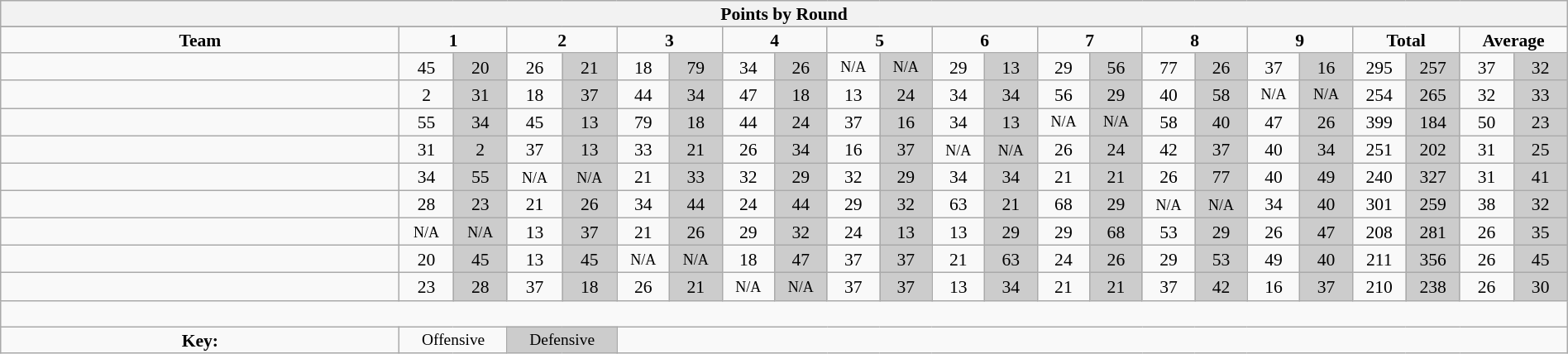<table class="wikitable collapsible collapsed" style="text-align:center; line-height:100%; width:100%; font-size:90%">
<tr>
<th colspan="100%">Points by Round</th>
</tr>
<tr>
</tr>
<tr>
<td><strong>Team</strong></td>
<td colspan=2><strong>1</strong></td>
<td colspan=2><strong>2</strong></td>
<td colspan=2><strong>3</strong></td>
<td colspan=2><strong>4</strong></td>
<td colspan=2><strong>5</strong></td>
<td colspan=2><strong>6</strong></td>
<td colspan=2><strong>7</strong></td>
<td colspan=2><strong>8</strong></td>
<td colspan=2><strong>9</strong></td>
<td colspan=2><strong>Total</strong></td>
<td colspan=2><strong>Average</strong></td>
</tr>
<tr>
<td style="width:16%; text-align:left;"></td>
<td width=2%> 45</td>
<td style="width:2%; background:#ccc;">20</td>
<td width=2%> 26</td>
<td style="width:2%; background:#ccc;">21</td>
<td width=2%> 18</td>
<td style="width:2%; background:#ccc;">79</td>
<td width=2%> 34</td>
<td style="width:2%; background:#ccc;">26</td>
<td width=2%> <small>N/A</small></td>
<td style="width:2%; background:#ccc;"><small>N/A</small></td>
<td width=2%>29</td>
<td style="width:2%; background:#ccc;">13</td>
<td width=2%>29</td>
<td style="width:2%; background:#ccc;">56</td>
<td width=2%>77</td>
<td style="width:2%; background:#ccc;">26</td>
<td width=2%>37</td>
<td style="width:2%; background:#ccc;">16</td>
<td width=2%>295</td>
<td style="width:2%; background:#ccc;">257</td>
<td width=2%>37</td>
<td style="width:2%; background:#ccc;">32</td>
</tr>
<tr>
<td align=left></td>
<td>2</td>
<td style="background:#ccc;">31</td>
<td>18</td>
<td style="background:#ccc;">37</td>
<td>44</td>
<td style="background:#ccc;">34</td>
<td>47</td>
<td style="background:#ccc;">18</td>
<td>13</td>
<td style="background:#ccc;">24</td>
<td>34</td>
<td style="background:#ccc;">34</td>
<td>56</td>
<td style="background:#ccc;">29</td>
<td>40</td>
<td style="background:#ccc;">58</td>
<td> <small>N/A</small></td>
<td style="background:#ccc;"><small>N/A</small></td>
<td>254</td>
<td style="background:#ccc;">265</td>
<td>32</td>
<td style="background:#ccc;">33</td>
</tr>
<tr>
<td align=left></td>
<td> 55</td>
<td style="background:#ccc;">34</td>
<td> 45</td>
<td style="background:#ccc;">13</td>
<td> 79</td>
<td style="background:#ccc;">18</td>
<td> 44</td>
<td style="background:#ccc;">24</td>
<td> 37</td>
<td style="background:#ccc;">16</td>
<td> 34</td>
<td style="background:#ccc;">13</td>
<td> <small>N/A</small></td>
<td style="background:#ccc;"><small>N/A</small></td>
<td> 58</td>
<td style="background:#ccc;">40</td>
<td> 47</td>
<td style="background:#ccc;">26</td>
<td>399</td>
<td style="background:#ccc;">184</td>
<td>50</td>
<td style="background:#ccc;">23</td>
</tr>
<tr>
<td align=left></td>
<td> 31</td>
<td style="background:#ccc;">2</td>
<td> 37</td>
<td style="background:#ccc;">13</td>
<td> 33</td>
<td style="background:#ccc;">21</td>
<td> 26</td>
<td style="background:#ccc;">34</td>
<td> 16</td>
<td style="background:#ccc;">37</td>
<td> <small>N/A</small></td>
<td style="background:#ccc;"><small>N/A</small></td>
<td>26</td>
<td style="background:#ccc;">24</td>
<td>42</td>
<td style="background:#ccc;">37</td>
<td>40</td>
<td style="background:#ccc;">34</td>
<td>251</td>
<td style="background:#ccc;">202</td>
<td>31</td>
<td style="background:#ccc;">25</td>
</tr>
<tr>
<td align=left></td>
<td> 34</td>
<td style="background:#ccc;">55</td>
<td> <small>N/A</small></td>
<td style="background:#ccc;"><small>N/A</small></td>
<td> 21</td>
<td style="background:#ccc;">33</td>
<td> 32</td>
<td style="background:#ccc;">29</td>
<td> 32</td>
<td style="background:#ccc;">29</td>
<td> 34</td>
<td style="background:#ccc;">34</td>
<td> 21</td>
<td style="background:#ccc;">21</td>
<td> 26</td>
<td style="background:#ccc;">77</td>
<td> 40</td>
<td style="background:#ccc;">49</td>
<td>240</td>
<td style="background:#ccc;">327</td>
<td>31</td>
<td style="background:#ccc;">41</td>
</tr>
<tr>
<td align=left></td>
<td>28</td>
<td style="background:#ccc;">23</td>
<td>21</td>
<td style="background:#ccc;">26</td>
<td>34</td>
<td style="background:#ccc;">44</td>
<td>24</td>
<td style="background:#ccc;">44</td>
<td>29</td>
<td style="background:#ccc;">32</td>
<td>63</td>
<td style="background:#ccc;">21</td>
<td>68</td>
<td style="background:#ccc;">29</td>
<td> <small>N/A</small></td>
<td style="background:#ccc;"><small>N/A</small></td>
<td>34</td>
<td style="background:#ccc;">40</td>
<td>301</td>
<td style="background:#ccc;">259</td>
<td>38</td>
<td style="background:#ccc;">32</td>
</tr>
<tr>
<td align=left></td>
<td><small>N/A</small></td>
<td style="background:#ccc;"><small>N/A</small></td>
<td>13</td>
<td style="background:#ccc;">37</td>
<td>21</td>
<td style="background:#ccc;">26</td>
<td>29</td>
<td style="background:#ccc;">32</td>
<td>24</td>
<td style="background:#ccc;">13</td>
<td>13</td>
<td style="background:#ccc;">29</td>
<td>29</td>
<td style="background:#ccc;">68</td>
<td>53</td>
<td style="background:#ccc;">29</td>
<td>26</td>
<td style="background:#ccc;">47</td>
<td>208</td>
<td style="background:#ccc;">281</td>
<td>26</td>
<td style="background:#ccc;">35</td>
</tr>
<tr>
<td align=left></td>
<td> 20</td>
<td style="background:#ccc;">45</td>
<td> 13</td>
<td style="background:#ccc;">45</td>
<td> <small>N/A</small></td>
<td style="background:#ccc;"><small>N/A</small></td>
<td> 18</td>
<td style="background:#ccc;">47</td>
<td> 37</td>
<td style="background:#ccc;">37</td>
<td> 21</td>
<td style="background:#ccc;">63</td>
<td> 24</td>
<td style="background:#ccc;">26</td>
<td> 29</td>
<td style="background:#ccc;">53</td>
<td> 49</td>
<td style="background:#ccc;">40</td>
<td>211</td>
<td style="background:#ccc;">356</td>
<td>26</td>
<td style="background:#ccc;">45</td>
</tr>
<tr>
<td align=left></td>
<td> 23</td>
<td style="background:#ccc;">28</td>
<td> 37</td>
<td style="background:#ccc;">18</td>
<td> 26</td>
<td style="background:#ccc;">21</td>
<td> <small>N/A</small></td>
<td style="background:#ccc;"><small>N/A</small></td>
<td> 37</td>
<td style="background:#ccc;">37</td>
<td> 13</td>
<td style="background:#ccc;">34</td>
<td> 21</td>
<td style="background:#ccc;">21</td>
<td> 37</td>
<td style="background:#ccc;">42</td>
<td> 16</td>
<td style="background:#ccc;">37</td>
<td>210</td>
<td style="background:#ccc;">238</td>
<td>26</td>
<td style="background:#ccc;">30</td>
</tr>
<tr>
<td colspan="100%" style="text-align:center;"><br></td>
</tr>
<tr>
<td><strong>Key:</strong></td>
<td colspan=2 style="text-align:center; font-size:90%">Offensive</td>
<td colspan=2 style="background:#ccc; text-align:center; font-size:90%">Defensive</td>
</tr>
</table>
